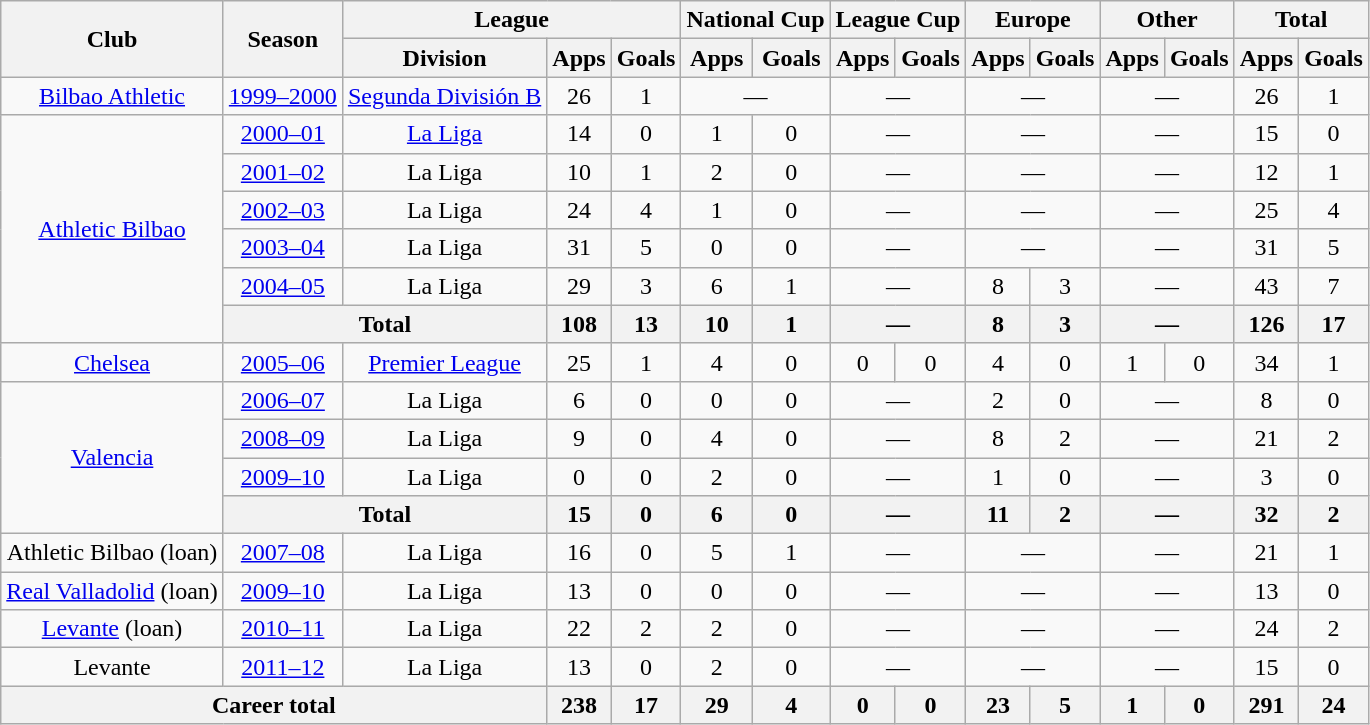<table class="wikitable" style="text-align: center">
<tr>
<th rowspan=2>Club</th>
<th rowspan=2>Season</th>
<th colspan=3>League</th>
<th colspan=2>National Cup</th>
<th colspan=2>League Cup</th>
<th colspan=2>Europe</th>
<th colspan=2>Other</th>
<th colspan=2>Total</th>
</tr>
<tr>
<th>Division</th>
<th>Apps</th>
<th>Goals</th>
<th>Apps</th>
<th>Goals</th>
<th>Apps</th>
<th>Goals</th>
<th>Apps</th>
<th>Goals</th>
<th>Apps</th>
<th>Goals</th>
<th>Apps</th>
<th>Goals</th>
</tr>
<tr>
<td><a href='#'>Bilbao Athletic</a></td>
<td><a href='#'>1999–2000</a></td>
<td><a href='#'>Segunda División B</a></td>
<td>26</td>
<td>1</td>
<td colspan=2>—</td>
<td colspan=2>—</td>
<td colspan=2>—</td>
<td colspan=2>—</td>
<td>26</td>
<td>1</td>
</tr>
<tr>
<td rowspan=6><a href='#'>Athletic Bilbao</a></td>
<td><a href='#'>2000–01</a></td>
<td><a href='#'>La Liga</a></td>
<td>14</td>
<td>0</td>
<td>1</td>
<td>0</td>
<td colspan=2>—</td>
<td colspan=2>—</td>
<td colspan=2>—</td>
<td>15</td>
<td>0</td>
</tr>
<tr>
<td><a href='#'>2001–02</a></td>
<td>La Liga</td>
<td>10</td>
<td>1</td>
<td>2</td>
<td>0</td>
<td colspan=2>—</td>
<td colspan=2>—</td>
<td colspan=2>—</td>
<td>12</td>
<td>1</td>
</tr>
<tr>
<td><a href='#'>2002–03</a></td>
<td>La Liga</td>
<td>24</td>
<td>4</td>
<td>1</td>
<td>0</td>
<td colspan=2>—</td>
<td colspan=2>—</td>
<td colspan=2>—</td>
<td>25</td>
<td>4</td>
</tr>
<tr>
<td><a href='#'>2003–04</a></td>
<td>La Liga</td>
<td>31</td>
<td>5</td>
<td>0</td>
<td>0</td>
<td colspan=2>—</td>
<td colspan=2>—</td>
<td colspan=2>—</td>
<td>31</td>
<td>5</td>
</tr>
<tr>
<td><a href='#'>2004–05</a></td>
<td>La Liga</td>
<td>29</td>
<td>3</td>
<td>6</td>
<td>1</td>
<td colspan=2>—</td>
<td>8</td>
<td>3</td>
<td colspan=2>—</td>
<td>43</td>
<td>7</td>
</tr>
<tr>
<th colspan=2>Total</th>
<th>108</th>
<th>13</th>
<th>10</th>
<th>1</th>
<th colspan=2>—</th>
<th>8</th>
<th>3</th>
<th colspan=2>—</th>
<th>126</th>
<th>17</th>
</tr>
<tr>
<td><a href='#'>Chelsea</a></td>
<td><a href='#'>2005–06</a></td>
<td><a href='#'>Premier League</a></td>
<td>25</td>
<td>1</td>
<td>4</td>
<td>0</td>
<td>0</td>
<td>0</td>
<td>4</td>
<td>0</td>
<td>1</td>
<td>0</td>
<td>34</td>
<td>1</td>
</tr>
<tr>
<td rowspan=4><a href='#'>Valencia</a></td>
<td><a href='#'>2006–07</a></td>
<td>La Liga</td>
<td>6</td>
<td>0</td>
<td>0</td>
<td>0</td>
<td colspan=2>—</td>
<td>2</td>
<td>0</td>
<td colspan=2>—</td>
<td>8</td>
<td>0</td>
</tr>
<tr>
<td><a href='#'>2008–09</a></td>
<td>La Liga</td>
<td>9</td>
<td>0</td>
<td>4</td>
<td>0</td>
<td colspan=2>—</td>
<td>8</td>
<td>2</td>
<td colspan=2>—</td>
<td>21</td>
<td>2</td>
</tr>
<tr>
<td><a href='#'>2009–10</a></td>
<td>La Liga</td>
<td>0</td>
<td>0</td>
<td>2</td>
<td>0</td>
<td colspan=2>—</td>
<td>1</td>
<td>0</td>
<td colspan=2>—</td>
<td>3</td>
<td>0</td>
</tr>
<tr>
<th colspan=2>Total</th>
<th>15</th>
<th>0</th>
<th>6</th>
<th>0</th>
<th colspan=2>—</th>
<th>11</th>
<th>2</th>
<th colspan=2>—</th>
<th>32</th>
<th>2</th>
</tr>
<tr>
<td>Athletic Bilbao (loan)</td>
<td><a href='#'>2007–08</a></td>
<td>La Liga</td>
<td>16</td>
<td>0</td>
<td>5</td>
<td>1</td>
<td colspan=2>—</td>
<td colspan=2>—</td>
<td colspan=2>—</td>
<td>21</td>
<td>1</td>
</tr>
<tr>
<td><a href='#'>Real Valladolid</a> (loan)</td>
<td><a href='#'>2009–10</a></td>
<td>La Liga</td>
<td>13</td>
<td>0</td>
<td>0</td>
<td>0</td>
<td colspan=2>—</td>
<td colspan=2>—</td>
<td colspan=2>—</td>
<td>13</td>
<td>0</td>
</tr>
<tr>
<td><a href='#'>Levante</a> (loan)</td>
<td><a href='#'>2010–11</a></td>
<td>La Liga</td>
<td>22</td>
<td>2</td>
<td>2</td>
<td>0</td>
<td colspan=2>—</td>
<td colspan=2>—</td>
<td colspan=2>—</td>
<td>24</td>
<td>2</td>
</tr>
<tr>
<td>Levante</td>
<td><a href='#'>2011–12</a></td>
<td>La Liga</td>
<td>13</td>
<td>0</td>
<td>2</td>
<td>0</td>
<td colspan=2>—</td>
<td colspan=2>—</td>
<td colspan=2>—</td>
<td>15</td>
<td>0</td>
</tr>
<tr>
<th colspan=3>Career total</th>
<th>238</th>
<th>17</th>
<th>29</th>
<th>4</th>
<th>0</th>
<th>0</th>
<th>23</th>
<th>5</th>
<th>1</th>
<th>0</th>
<th>291</th>
<th>24</th>
</tr>
</table>
